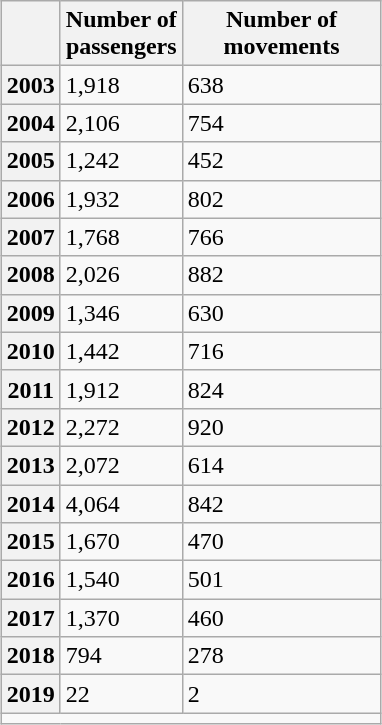<table class="wikitable" style="margin:1em auto;">
<tr>
<th></th>
<th>Number of<br>passengers</th>
<th style="width:125px">Number of<br>movements</th>
</tr>
<tr>
<th>2003</th>
<td>1,918</td>
<td>638</td>
</tr>
<tr>
<th>2004</th>
<td>2,106</td>
<td>754</td>
</tr>
<tr>
<th>2005</th>
<td>1,242</td>
<td>452</td>
</tr>
<tr>
<th>2006</th>
<td>1,932</td>
<td>802</td>
</tr>
<tr>
<th>2007</th>
<td>1,768</td>
<td>766</td>
</tr>
<tr>
<th>2008</th>
<td>2,026</td>
<td>882</td>
</tr>
<tr>
<th>2009</th>
<td>1,346</td>
<td>630</td>
</tr>
<tr>
<th>2010</th>
<td>1,442</td>
<td>716</td>
</tr>
<tr>
<th>2011</th>
<td>1,912</td>
<td>824</td>
</tr>
<tr>
<th>2012</th>
<td>2,272</td>
<td>920</td>
</tr>
<tr>
<th>2013</th>
<td>2,072</td>
<td>614</td>
</tr>
<tr>
<th>2014</th>
<td>4,064</td>
<td>842</td>
</tr>
<tr>
<th>2015</th>
<td>1,670</td>
<td>470</td>
</tr>
<tr>
<th>2016</th>
<td>1,540</td>
<td>501</td>
</tr>
<tr>
<th>2017</th>
<td>1,370</td>
<td>460</td>
</tr>
<tr>
<th>2018</th>
<td>794</td>
<td>278</td>
</tr>
<tr>
<th>2019</th>
<td>22</td>
<td>2</td>
</tr>
<tr>
<td colspan="5" style="text-align:right;"></td>
</tr>
</table>
